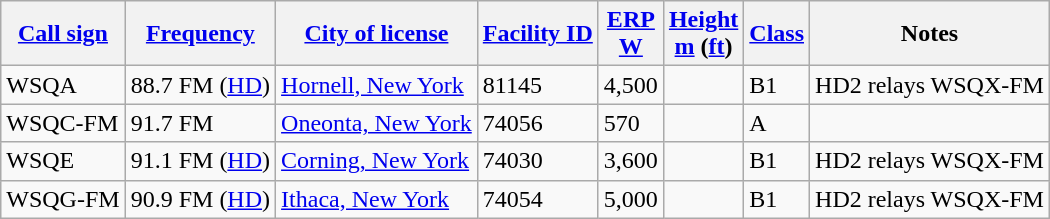<table class="wikitable sortable">
<tr>
<th><a href='#'>Call sign</a></th>
<th data-sort-type="number"><a href='#'>Frequency</a></th>
<th><a href='#'>City of license</a></th>
<th><a href='#'>Facility ID</a></th>
<th data-sort-type="number"><a href='#'>ERP</a><br><a href='#'>W</a></th>
<th data-sort-type="number"><a href='#'>Height</a><br><a href='#'>m</a> (<a href='#'>ft</a>)</th>
<th><a href='#'>Class</a></th>
<th class="unsortable">Notes</th>
</tr>
<tr>
<td>WSQA</td>
<td>88.7 FM (<a href='#'>HD</a>)</td>
<td><a href='#'>Hornell, New York</a></td>
<td>81145</td>
<td>4,500</td>
<td></td>
<td>B1</td>
<td>HD2 relays WSQX-FM</td>
</tr>
<tr>
<td>WSQC-FM</td>
<td>91.7 FM</td>
<td><a href='#'>Oneonta, New York</a></td>
<td>74056</td>
<td>570</td>
<td></td>
<td>A</td>
<td></td>
</tr>
<tr>
<td>WSQE</td>
<td>91.1 FM (<a href='#'>HD</a>)</td>
<td><a href='#'>Corning, New York</a></td>
<td>74030</td>
<td>3,600</td>
<td></td>
<td>B1</td>
<td>HD2 relays WSQX-FM</td>
</tr>
<tr>
<td>WSQG-FM</td>
<td>90.9 FM (<a href='#'>HD</a>)</td>
<td><a href='#'>Ithaca, New York</a></td>
<td>74054</td>
<td>5,000</td>
<td></td>
<td>B1</td>
<td>HD2 relays WSQX-FM</td>
</tr>
</table>
